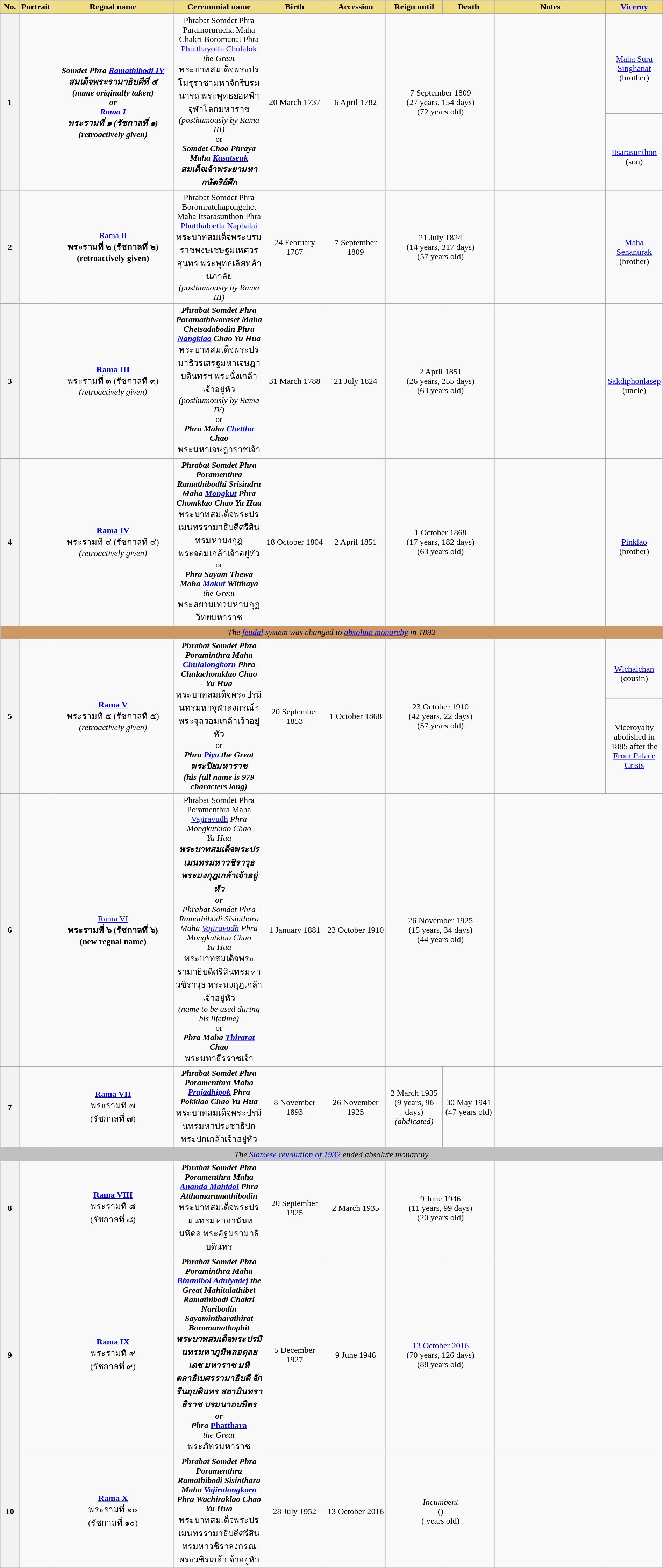<table width=100% class="wikitable">
<tr>
<th style="background-color:#F0DC82" width=3%>No.</th>
<th style="background-color:#F0DC82" width=1%>Portrait</th>
<th style="background-color:#F0DC82" width=21%>Regnal name</th>
<th style="background-color:#F0DC82" width=14%>Ceremonial name</th>
<th style="background-color:#F0DC82" width=10%>Birth<br></th>
<th style="background-color:#F0DC82" width=10%>Accession<br></th>
<th style="background-color:#F0DC82" width=9%>Reign until</th>
<th style="background-color:#F0DC82" width=9%>Death</th>
<th style="background-color:#F0DC82" width=20%>Notes</th>
<th style="background-color:#F0DC82" width=1%><a href='#'>Viceroy</a></th>
</tr>
<tr>
<th rowspan="2" align="center">1</th>
<td rowspan="2" align="center"></td>
<td rowspan="2" align="center"><strong><em>Somdet Phra<em> <a href='#'>Ramathibodi IV</a><strong><br>สมเด็จพระรามาธิบดีที่ ๔<br></em>(name originally taken)<em><br>or<br></strong><a href='#'>Rama I</a><strong><br>พระรามที่ ๑ (รัชกาลที่ ๑)<br></em>(retroactively given)<em></td>
<td rowspan="2" align="center"></em></strong>Phrabat Somdet Phra Paramoruracha Maha Chakri Boromanat Phra</em> <a href='#'>Phutthayotfa Chulalok</a></strong> <em>the Great</em><br>พระบาทสมเด็จพระปรโมรุราชามหาจักรีบรมนารถ พระพุทธยอดฟ้าจุฬาโลกมหาราช<br><em>(posthumously by Rama III)</em><br>or<br><strong><em>Somdet Chao Phraya Maha<em> <a href='#'>Kasatseuk</a><strong><br>สมเด็จเจ้าพระยามหากษัตริย์ศึก</td>
<td rowspan="2" align="center">20 March 1737<br></td>
<td rowspan="2" align="center">6 April 1782<br></td>
<td colspan="2" rowspan="2" align="center">7 September 1809<br>(27 years, 154 days)<br>(72 years old)</td>
<td rowspan="2"></td>
<td align="center"><br><a href='#'>Maha Sura Singhanat</a><br>(brother)</td>
</tr>
<tr>
<td align="center"><br><a href='#'>Itsarasunthon</a><br>(son)</td>
</tr>
<tr>
<th align="center">2</th>
<td align="center"></td>
<td align="center"></strong><a href='#'>Rama II</a><strong><br>พระรามที่ ๒ (รัชกาลที่ ๒)<br></em>(retroactively given)<em></td>
<td align="center"></em></strong>Phrabat Somdet Phra Boromratchapongchet Maha Itsarasunthon Phra</em> <a href='#'>Phutthaloetla Naphalai</a></strong><br>พระบาทสมเด็จพระบรมราชพงษเชษฐมเหศวรสุนทร พระพุทธเลิศหล้านภาลัย<br><em>(posthumously by Rama III)</em></td>
<td align="center">24 February 1767<br></td>
<td align="center">7 September 1809<br></td>
<td colspan="2" align="center">21 July 1824<br>(14 years, 317 days)<br>(57 years old)</td>
<td></td>
<td align="center"><br><a href='#'>Maha Senanurak</a><br>(brother)</td>
</tr>
<tr>
<th align="center">3</th>
<td align="center"></td>
<td align="center"><strong><a href='#'>Rama III</a></strong><br>พระรามที่ ๓ (รัชกาลที่ ๓)<br><em>(retroactively given)</em></td>
<td align="center"><strong><em>Phrabat Somdet Phra Paramathiworaset Maha Chetsadabodin Phra<em> <a href='#'>Nangklao</a> </em>Chao Yu Hua</em></strong><br>พระบาทสมเด็จพระปรมาธิวรเสรฐมหาเจษฎาบดินทรฯ พระนั่งเกล้าเจ้าอยู่หัว<br><em>(posthumously by Rama IV)</em><br>or<br><strong><em>Phra Maha<em> <a href='#'>Chettha</a> </em>Chao</em></strong><br>พระมหาเจษฎาราชเจ้า</td>
<td align="center">31 March 1788<br></td>
<td align="center">21 July 1824<br></td>
<td colspan="2" align="center">2 April 1851<br>(26 years, 255 days)<br>(63 years old)</td>
<td></td>
<td align="center"><br><a href='#'>Sakdiphonlasep</a><br>(uncle)</td>
</tr>
<tr>
<th align="center">4</th>
<td align="center"></td>
<td align="center"><strong><a href='#'>Rama IV</a></strong><br>พระรามที่ ๔ (รัชกาลที่ ๔)<br><em>(retroactively given)</em></td>
<td align="center"><strong><em>Phrabat Somdet Phra Poramenthra Ramathibodhi Srisindra Maha<em> <a href='#'>Mongkut</a> </em>Phra Chomklao Chao Yu Hua</em></strong><br>พระบาทสมเด็จพระปรเมนทรรามาธิบดีศรีสินทรมหามงกุฎ พระจอมเกล้าเจ้าอยู่หัว<br>or<br><strong><em>Phra Sayam Thewa Maha<em> <a href='#'>Makut</a> </em>Witthaya</em></strong> <em>the Great</em><br>พระสยามเทวมหามกุฏวิทยมหาราช</td>
<td align="center">18 October 1804<br></td>
<td align="center">2 April 1851<br></td>
<td colspan="2" align="center">1 October 1868<br>(17 years, 182 days)<br>(63 years old)</td>
<td></td>
<td align="center"><br><a href='#'>Pinklao</a><br>(brother)</td>
</tr>
<tr>
<td colspan="10" align="center" style="background:#CC9966"><em>The <a href='#'>feudal</a> system was changed to <a href='#'>absolute monarchy</a> in 1892</em></td>
</tr>
<tr>
<th rowspan="2" align="center">5</th>
<td rowspan="2" align="center"></td>
<td rowspan="2" align="center"><strong><a href='#'>Rama V</a></strong><br>พระรามที่ ๕ (รัชกาลที่ ๕)<br><em>(retroactively given)</em></td>
<td rowspan="2" align="center"><strong><em>Phrabat Somdet Phra Poraminthra Maha<em> <a href='#'>Chulalongkorn</a> </em>Phra Chulachomklao Chao Yu Hua</em></strong><br>พระบาทสมเด็จพระปรมินทรมหาจุฬาลงกรณ์ฯ พระจุลจอมเกล้าเจ้าอยู่หัว<br>or<br><strong><em>Phra<em> <a href='#'>Piya</a><strong> </em>the Great<em><br>พระปิยมหาราช<br></em>(his full name is 979 characters long)<em></td>
<td rowspan="2" align="center">20 September 1853<br></td>
<td rowspan="2" align="center">1 October 1868<br></td>
<td colspan="2" rowspan="2" align="center">23 October 1910<br>(42 years, 22 days)<br>(57 years old)</td>
<td rowspan="2"></td>
<td align="center"><br><a href='#'>Wichaichan</a><br>(cousin)</td>
</tr>
<tr>
<td align="center"></em>Viceroyalty abolished in 1885 after the <a href='#'>Front Palace Crisis</a><em></td>
</tr>
<tr>
<th align="center">6</th>
<td align="center"></td>
<td align="center"></strong><a href='#'>Rama VI</a><strong><br>พระรามที่ ๖ (รัชกาลที่ ๖)<br></em>(new regnal name)<em></td>
<td align="center"></em></strong>Phrabat Somdet Phra Poramenthra Maha</em> <a href='#'>Vajiravudh</a> <em>Phra Mongkutklao Chao Yu Hua<strong><em><br>พระบาทสมเด็จพระปรเมนทรมหาวชิราวุธ พระมงกุฎเกล้าเจ้าอยู่หัว<br>or<br></strong>Phrabat Somdet Phra Ramathibodi Sisinthara Maha <a href='#'>Vajiravudh</a> Phra Mongkutklao Chao </em>Yu Hua</em></strong><br>พระบาทสมเด็จพระรามาธิบดีศรีสินทรมหาวชิราวุธ พระมงกุฎเกล้าเจ้าอยู่หัว<br><em>(name to be used during his lifetime)</em><br>or<br><strong><em>Phra Maha<em> <a href='#'>Thirarat</a> </em>Chao</em></strong><br>พระมหาธีรราชเจ้า</td>
<td align="center">1 January 1881<br></td>
<td align="center">23 October 1910<br></td>
<td colspan="2" align="center">26 November 1925<br>(15 years, 34 days)<br>(44 years old)</td>
<td colspan="2"></td>
</tr>
<tr>
<th align="center">7</th>
<td align="center"></td>
<td align="center"><strong><a href='#'>Rama VII</a></strong><br>พระรามที่ ๗<br>(รัชกาลที่ ๗)</td>
<td align="center"><strong><em>Phrabat Somdet Phra Poramenthra Maha<em> <a href='#'>Prajadhipok</a> </em>Phra Pokklao Chao Yu Hua</em></strong><br>พระบาทสมเด็จพระปรมินทรมหาประชาธิปก พระปกเกล้าเจ้าอยู่หัว</td>
<td align="center">8 November 1893<br></td>
<td align="center">26 November 1925<br></td>
<td align="center">2 March 1935<br>(9 years, 96 days)<br><em>(abdicated)</em></td>
<td align="center">30 May 1941<br>(47 years old)</td>
<td colspan="2"></td>
</tr>
<tr>
<td colspan="10" align="center" style="background:#C0C0C0"><em>The <a href='#'>Siamese revolution of 1932</a> ended absolute monarchy</em></td>
</tr>
<tr>
<th align="center">8</th>
<td align="center"></td>
<td align="center"><strong><a href='#'>Rama VIII</a></strong><br>พระรามที่ ๘<br>(รัชกาลที่ ๘)</td>
<td align="center"><strong><em>Phrabat Somdet Phra Poramenthra Maha<em> <a href='#'>Ananda Mahidol</a> </em>Phra Atthamaramathibodin</em></strong><br>พระบาทสมเด็จพระปรเมนทรมหาอานันทมหิดล พระอัฐมรามาธิบดินทร</td>
<td align="center">20 September 1925<br></td>
<td align="center">2 March 1935<br></td>
<td colspan="2" align="center">9 June 1946<br>(11 years, 99 days)<br>(20 years old)</td>
<td colspan="2"></td>
</tr>
<tr>
<th align="center">9</th>
<td align="center"></td>
<td align="center"><strong><a href='#'>Rama IX</a></strong><br>พระรามที่ ๙<br>(รัชกาลที่ ๙)</td>
<td align="center"><strong><em>Phrabat Somdet Phra Poraminthra Maha<em> <a href='#'>Bhumibol Adulyadej</a><strong> </em>the Great<em> </em></strong>Mahitalathibet Ramathibodi Chakri Naribodin Sayamintharathirat Boromanatbophit<strong><em><br>พระบาทสมเด็จพระปรมินทรมหาภูมิพลอดุลยเดช มหาราช มหิตลาธิเบศรรามาธิบดี จักรีนฤบดินทร สยามินทราธิราช บรมนาถบพิตร<br>or<br></em></strong>Phra</em> <a href='#'>Phatthara</a></strong> <em>the Great</em><br>พระภัทรมหาราช</td>
<td align="center">5 December 1927<br></td>
<td align="center">9 June 1946<br></td>
<td colspan="2" align="center"><a href='#'>13 October 2016</a><br>(70 years, 126 days)<em><br></em>(88 years old)</td>
<td colspan="2"></td>
</tr>
<tr>
<th align="center">10</th>
<td align="center"></td>
<td align="center"><strong><a href='#'>Rama X</a></strong><br>พระรามที่ ๑๐<br>(รัชกาลที่ ๑๐)</td>
<td align="center"><strong><em>Phrabat Somdet Phra Poramenthra Ramathibodi Sisinthara Maha<em> <a href='#'>Vajiralongkorn</a> </em>Phra Wachiraklao Chao Yu Hua</em></strong><br>พระบาทสมเด็จพระปรเมนทรรามาธิบดีศรีสินทรมหาวชิราลงกรณ พระวชิรเกล้าเจ้าอยู่หัว</td>
<td align="center">28 July 1952<br></td>
<td align="center">13 October 2016<br></td>
<td colspan="2" align="center"><em>Incumbent</em><br>()<br>( years old)</td>
<td colspan="2"></td>
</tr>
</table>
